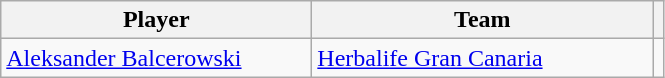<table class="wikitable" style="text-align: center;">
<tr>
<th style="width:200px;">Player</th>
<th style="width:220px;">Team</th>
<th></th>
</tr>
<tr>
<td align=left> <a href='#'>Aleksander Balcerowski</a></td>
<td align=left> <a href='#'>Herbalife Gran Canaria</a></td>
<td></td>
</tr>
</table>
